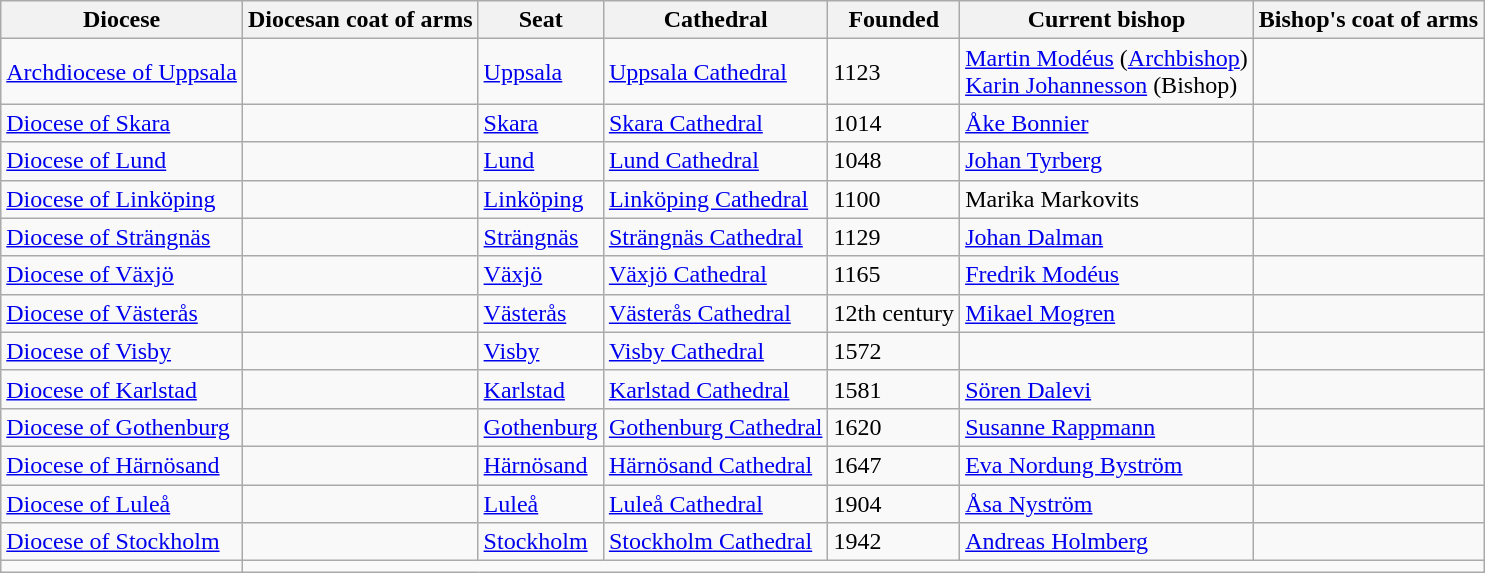<table class="wikitable">
<tr>
<th>Diocese</th>
<th>Diocesan coat of arms</th>
<th>Seat</th>
<th>Cathedral</th>
<th>Founded</th>
<th>Current bishop</th>
<th>Bishop's coat of arms</th>
</tr>
<tr>
<td><a href='#'>Archdiocese of Uppsala</a></td>
<td></td>
<td><a href='#'>Uppsala</a></td>
<td><a href='#'>Uppsala Cathedral</a> </td>
<td>1123</td>
<td><a href='#'>Martin Modéus</a> (<a href='#'>Archbishop</a>)<br><a href='#'>Karin Johannesson</a> (Bishop)</td>
<td> </td>
</tr>
<tr>
<td><a href='#'>Diocese of Skara</a></td>
<td></td>
<td><a href='#'>Skara</a></td>
<td><a href='#'>Skara Cathedral</a><br></td>
<td>1014</td>
<td><a href='#'>Åke Bonnier</a> </td>
<td></td>
</tr>
<tr>
<td><a href='#'>Diocese of Lund</a></td>
<td></td>
<td><a href='#'>Lund</a></td>
<td><a href='#'>Lund Cathedral</a> </td>
<td>1048</td>
<td><a href='#'>Johan Tyrberg</a> </td>
<td></td>
</tr>
<tr>
<td><a href='#'>Diocese of Linköping</a></td>
<td></td>
<td><a href='#'>Linköping</a></td>
<td><a href='#'>Linköping Cathedral</a> </td>
<td>1100</td>
<td>Marika Markovits</td>
<td></td>
</tr>
<tr>
<td><a href='#'>Diocese of Strängnäs</a></td>
<td></td>
<td><a href='#'>Strängnäs</a></td>
<td><a href='#'>Strängnäs Cathedral</a> </td>
<td>1129</td>
<td><a href='#'>Johan Dalman</a><br></td>
<td></td>
</tr>
<tr>
<td><a href='#'>Diocese of Växjö</a></td>
<td></td>
<td><a href='#'>Växjö</a></td>
<td><a href='#'>Växjö Cathedral</a> </td>
<td>1165</td>
<td><a href='#'>Fredrik Modéus</a><br></td>
<td></td>
</tr>
<tr>
<td><a href='#'>Diocese of Västerås</a></td>
<td></td>
<td><a href='#'>Västerås</a></td>
<td><a href='#'>Västerås Cathedral</a> </td>
<td>12th century</td>
<td><a href='#'>Mikael Mogren</a><br></td>
<td></td>
</tr>
<tr>
<td><a href='#'>Diocese of Visby</a></td>
<td></td>
<td><a href='#'>Visby</a></td>
<td><a href='#'>Visby Cathedral</a> </td>
<td>1572</td>
<td></td>
<td></td>
</tr>
<tr>
<td><a href='#'>Diocese of Karlstad</a></td>
<td></td>
<td><a href='#'>Karlstad</a></td>
<td><a href='#'>Karlstad Cathedral</a> </td>
<td>1581</td>
<td><a href='#'>Sören Dalevi</a><br></td>
<td></td>
</tr>
<tr>
<td><a href='#'>Diocese of Gothenburg</a></td>
<td></td>
<td><a href='#'>Gothenburg</a></td>
<td><a href='#'>Gothenburg Cathedral</a> </td>
<td>1620</td>
<td><a href='#'>Susanne Rappmann</a> </td>
<td></td>
</tr>
<tr>
<td><a href='#'>Diocese of Härnösand</a></td>
<td></td>
<td><a href='#'>Härnösand</a></td>
<td><a href='#'>Härnösand Cathedral</a> </td>
<td>1647</td>
<td><a href='#'>Eva Nordung Byström</a><br></td>
<td></td>
</tr>
<tr>
<td><a href='#'>Diocese of Luleå</a></td>
<td></td>
<td><a href='#'>Luleå</a></td>
<td><a href='#'>Luleå Cathedral</a> </td>
<td>1904</td>
<td><a href='#'>Åsa Nyström</a><br></td>
<td></td>
</tr>
<tr>
<td><a href='#'>Diocese of Stockholm</a></td>
<td></td>
<td><a href='#'>Stockholm</a></td>
<td><a href='#'>Stockholm Cathedral</a> </td>
<td>1942</td>
<td><a href='#'>Andreas Holmberg</a> </td>
<td></td>
</tr>
<tr>
<td></td>
</tr>
</table>
